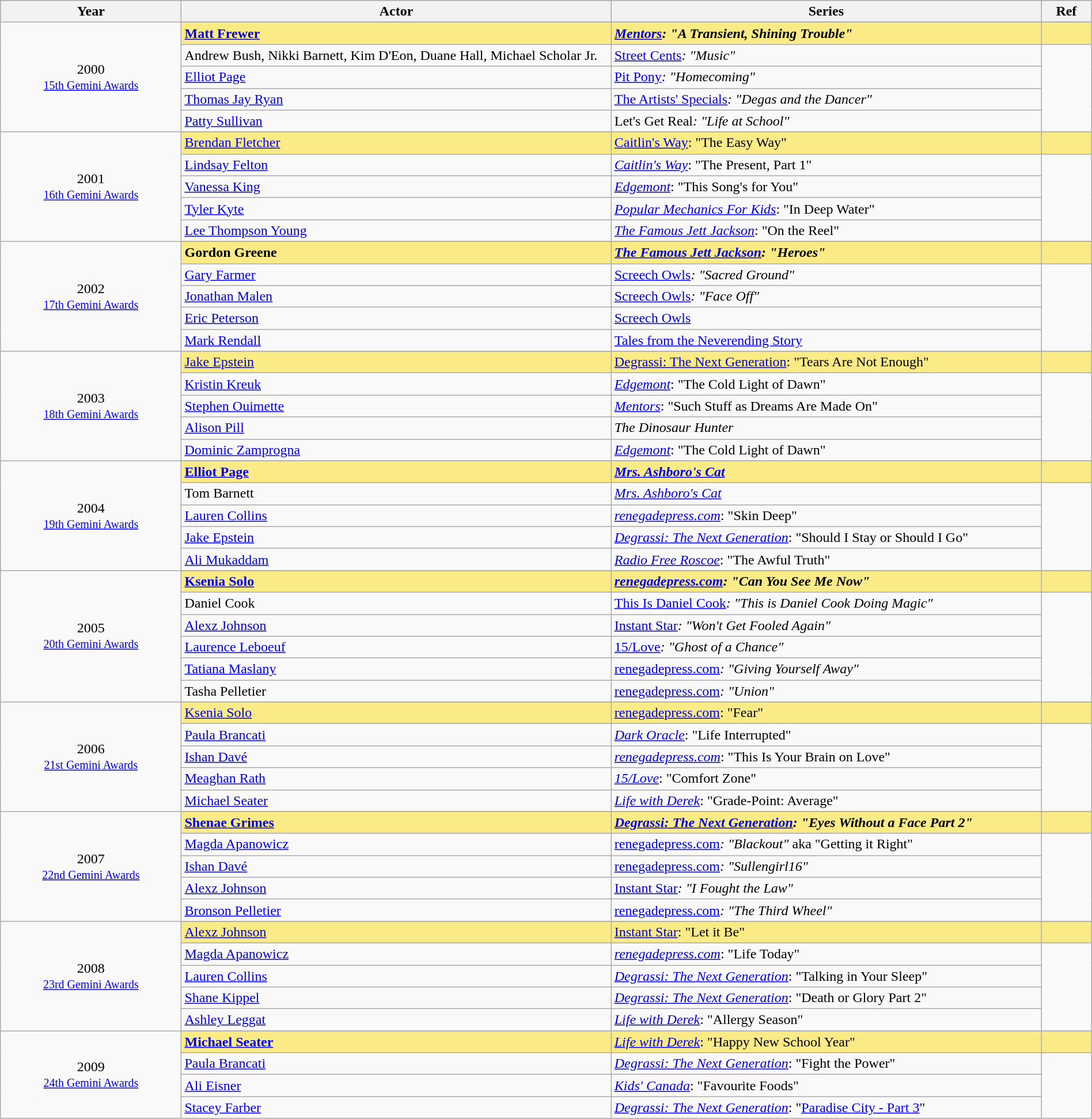<table class="wikitable" style="width:100%;">
<tr style="background:#bebebe;">
<th style="width:8%;">Year</th>
<th style="width:19%;">Actor</th>
<th style="width:19%;">Series</th>
<th style="width:2%;">Ref</th>
</tr>
<tr>
<td rowspan="6" align="center">2000 <br> <small><a href='#'>15th Gemini Awards</a></small></td>
</tr>
<tr style="background:#FAEB86;">
<td><strong><a href='#'>Matt Frewer</a></strong></td>
<td><strong><em><a href='#'>Mentors</a><em>: "A Transient, Shining Trouble"<strong></td>
<td></td>
</tr>
<tr>
<td>Andrew Bush, Nikki Barnett, Kim D'Eon, Duane Hall, Michael Scholar Jr.</td>
<td></em><a href='#'>Street Cents</a><em>: "Music"</td>
<td rowspan=4></td>
</tr>
<tr>
<td><a href='#'>Elliot Page</a></td>
<td></em><a href='#'>Pit Pony</a><em>: "Homecoming"</td>
</tr>
<tr>
<td><a href='#'>Thomas Jay Ryan</a></td>
<td></em><a href='#'>The Artists' Specials</a><em>: "Degas and the Dancer"</td>
</tr>
<tr>
<td><a href='#'>Patty Sullivan</a></td>
<td></em>Let's Get Real<em>: "Life at School"</td>
</tr>
<tr>
<td rowspan="6" align="center">2001 <br> <small><a href='#'>16th Gemini Awards</a></small></td>
</tr>
<tr style="background:#FAEB86;">
<td></strong><a href='#'>Brendan Fletcher</a><strong></td>
<td></em></strong><a href='#'>Caitlin's Way</a></em>: "The Easy Way"</strong></td>
<td></td>
</tr>
<tr>
<td><a href='#'>Lindsay Felton</a></td>
<td><em><a href='#'>Caitlin's Way</a></em>: "The Present, Part 1"</td>
<td rowspan=4></td>
</tr>
<tr>
<td><a href='#'>Vanessa King</a></td>
<td><em><a href='#'>Edgemont</a></em>: "This Song's for You"</td>
</tr>
<tr>
<td><a href='#'>Tyler Kyte</a></td>
<td><em><a href='#'>Popular Mechanics For Kids</a></em>: "In Deep Water"</td>
</tr>
<tr>
<td><a href='#'>Lee Thompson Young</a></td>
<td><em><a href='#'>The Famous Jett Jackson</a></em>: "On the Reel"</td>
</tr>
<tr>
<td rowspan="6" align="center">2002 <br> <small><a href='#'>17th Gemini Awards</a></small></td>
</tr>
<tr style="background:#FAEB86;">
<td><strong>Gordon Greene</strong></td>
<td><strong><em><a href='#'>The Famous Jett Jackson</a><em>: "Heroes"<strong></td>
<td></td>
</tr>
<tr>
<td><a href='#'>Gary Farmer</a></td>
<td></em><a href='#'>Screech Owls</a><em>: "Sacred Ground"</td>
<td rowspan=4></td>
</tr>
<tr>
<td><a href='#'>Jonathan Malen</a></td>
<td></em><a href='#'>Screech Owls</a><em>: "Face Off"</td>
</tr>
<tr>
<td><a href='#'>Eric Peterson</a></td>
<td></em><a href='#'>Screech Owls</a><em></td>
</tr>
<tr>
<td><a href='#'>Mark Rendall</a></td>
<td></em><a href='#'>Tales from the Neverending Story</a><em></td>
</tr>
<tr>
<td rowspan="6" align="center">2003 <br> <small><a href='#'>18th Gemini Awards</a></small></td>
</tr>
<tr style="background:#FAEB86;">
<td></strong><a href='#'>Jake Epstein</a><strong></td>
<td></em></strong><a href='#'>Degrassi: The Next Generation</a></em>: "Tears Are Not Enough"</strong></td>
<td></td>
</tr>
<tr>
<td><a href='#'>Kristin Kreuk</a></td>
<td><em><a href='#'>Edgemont</a></em>: "The Cold Light of Dawn"</td>
<td rowspan=4></td>
</tr>
<tr>
<td><a href='#'>Stephen Ouimette</a></td>
<td><em><a href='#'>Mentors</a></em>: "Such Stuff as Dreams Are Made On"</td>
</tr>
<tr>
<td><a href='#'>Alison Pill</a></td>
<td><em>The Dinosaur Hunter</em></td>
</tr>
<tr>
<td><a href='#'>Dominic Zamprogna</a></td>
<td><em><a href='#'>Edgemont</a></em>: "The Cold Light of Dawn"</td>
</tr>
<tr>
<td rowspan="6" align="center">2004 <br> <small><a href='#'>19th Gemini Awards</a></small></td>
</tr>
<tr style="background:#FAEB86;">
<td><strong><a href='#'>Elliot Page</a></strong></td>
<td><strong><em><a href='#'>Mrs. Ashboro's Cat</a></em></strong></td>
<td></td>
</tr>
<tr>
<td>Tom Barnett</td>
<td><em><a href='#'>Mrs. Ashboro's Cat</a></em></td>
<td rowspan=4></td>
</tr>
<tr>
<td><a href='#'>Lauren Collins</a></td>
<td><em><a href='#'>renegadepress.com</a></em>: "Skin Deep"</td>
</tr>
<tr>
<td><a href='#'>Jake Epstein</a></td>
<td><em><a href='#'>Degrassi: The Next Generation</a></em>: "Should I Stay or Should I Go"</td>
</tr>
<tr>
<td><a href='#'>Ali Mukaddam</a></td>
<td><em><a href='#'>Radio Free Roscoe</a></em>: "The Awful Truth"</td>
</tr>
<tr>
<td rowspan="7" align="center">2005 <br> <small><a href='#'>20th Gemini Awards</a></small></td>
</tr>
<tr style="background:#FAEB86;">
<td><strong><a href='#'>Ksenia Solo</a></strong></td>
<td><strong><em><a href='#'>renegadepress.com</a><em>: "Can You See Me Now"<strong></td>
<td></td>
</tr>
<tr>
<td>Daniel Cook</td>
<td></em><a href='#'>This Is Daniel Cook</a><em>: "This is Daniel Cook Doing Magic"</td>
<td rowspan=5></td>
</tr>
<tr>
<td><a href='#'>Alexz Johnson</a></td>
<td></em><a href='#'>Instant Star</a><em>: "Won't Get Fooled Again"</td>
</tr>
<tr>
<td><a href='#'>Laurence Leboeuf</a></td>
<td></em><a href='#'>15/Love</a><em>: "Ghost of a Chance"</td>
</tr>
<tr>
<td><a href='#'>Tatiana Maslany</a></td>
<td></em><a href='#'>renegadepress.com</a><em>: "Giving Yourself Away"</td>
</tr>
<tr>
<td>Tasha Pelletier</td>
<td></em><a href='#'>renegadepress.com</a><em>: "Union"</td>
</tr>
<tr>
<td rowspan="6" align="center">2006 <br> <small><a href='#'>21st Gemini Awards</a></small></td>
</tr>
<tr style="background:#FAEB86;">
<td></strong><a href='#'>Ksenia Solo</a><strong></td>
<td></em></strong><a href='#'>renegadepress.com</a></em>: "Fear"</strong></td>
<td></td>
</tr>
<tr>
<td><a href='#'>Paula Brancati</a></td>
<td><em><a href='#'>Dark Oracle</a></em>: "Life Interrupted"</td>
<td rowspan=4></td>
</tr>
<tr>
<td><a href='#'>Ishan Davé</a></td>
<td><em><a href='#'>renegadepress.com</a></em>: "This Is Your Brain on Love"</td>
</tr>
<tr>
<td><a href='#'>Meaghan Rath</a></td>
<td><em><a href='#'>15/Love</a></em>: "Comfort Zone"</td>
</tr>
<tr>
<td><a href='#'>Michael Seater</a></td>
<td><em><a href='#'>Life with Derek</a></em>: "Grade-Point: Average"</td>
</tr>
<tr>
<td rowspan="6" align="center">2007 <br> <small><a href='#'>22nd Gemini Awards</a></small></td>
</tr>
<tr style="background:#FAEB86;">
<td><strong><a href='#'>Shenae Grimes</a></strong></td>
<td><strong><em><a href='#'>Degrassi: The Next Generation</a><em>: "Eyes Without a Face Part 2"<strong></td>
<td></td>
</tr>
<tr>
<td><a href='#'>Magda Apanowicz</a></td>
<td></em><a href='#'>renegadepress.com</a><em>: "Blackout" </em>aka "Getting it Right"<em></td>
<td rowspan=4></td>
</tr>
<tr>
<td><a href='#'>Ishan Davé</a></td>
<td></em><a href='#'>renegadepress.com</a><em>: "Sullengirl16"</td>
</tr>
<tr>
<td><a href='#'>Alexz Johnson</a></td>
<td></em><a href='#'>Instant Star</a><em>: "I Fought the Law"</td>
</tr>
<tr>
<td><a href='#'>Bronson Pelletier</a></td>
<td></em><a href='#'>renegadepress.com</a><em>: "The Third Wheel"</td>
</tr>
<tr>
<td rowspan="6" align="center">2008 <br> <small><a href='#'>23rd Gemini Awards</a></small></td>
</tr>
<tr style="background:#FAEB86;">
<td></strong><a href='#'>Alexz Johnson</a><strong></td>
<td></em></strong><a href='#'>Instant Star</a></em>: "Let it Be"</strong></td>
<td></td>
</tr>
<tr>
<td><a href='#'>Magda Apanowicz</a></td>
<td><em><a href='#'>renegadepress.com</a></em>: "Life Today"</td>
<td rowspan=4></td>
</tr>
<tr>
<td><a href='#'>Lauren Collins</a></td>
<td><em><a href='#'>Degrassi: The Next Generation</a></em>: "Talking in Your Sleep"</td>
</tr>
<tr>
<td><a href='#'>Shane Kippel</a></td>
<td><em><a href='#'>Degrassi: The Next Generation</a></em>: "Death or Glory Part 2"</td>
</tr>
<tr>
<td><a href='#'>Ashley Leggat</a></td>
<td><em><a href='#'>Life with Derek</a></em>: "Allergy Season"</td>
</tr>
<tr>
<td rowspan="5" align="center">2009 <br> <small><a href='#'>24th Gemini Awards</a></small></td>
</tr>
<tr style="background:#FAEB86;">
<td><strong><a href='#'>Michael Seater</a></strong></td>
<td><em><a href='#'>Life with Derek</a></em>: "Happy New School Year"</td>
<td></td>
</tr>
<tr>
<td><a href='#'>Paula Brancati</a></td>
<td><em><a href='#'>Degrassi: The Next Generation</a></em>: "Fight the Power"</td>
<td rowspan=3></td>
</tr>
<tr>
<td><a href='#'>Ali Eisner</a></td>
<td><em><a href='#'>Kids' Canada</a></em>: "Favourite Foods"</td>
</tr>
<tr>
<td><a href='#'>Stacey Farber</a></td>
<td><em><a href='#'>Degrassi: The Next Generation</a></em>: "<a href='#'>Paradise City - Part 3</a>"</td>
</tr>
</table>
